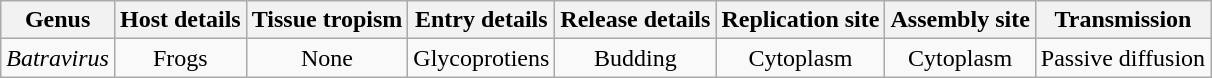<table class="wikitable sortable" style="text-align:center">
<tr>
<th>Genus</th>
<th>Host details</th>
<th>Tissue tropism</th>
<th>Entry details</th>
<th>Release details</th>
<th>Replication site</th>
<th>Assembly site</th>
<th>Transmission</th>
</tr>
<tr>
<td><em>Batravirus</em></td>
<td>Frogs</td>
<td>None</td>
<td>Glycoprotiens</td>
<td>Budding</td>
<td>Cytoplasm</td>
<td>Cytoplasm</td>
<td>Passive diffusion</td>
</tr>
</table>
